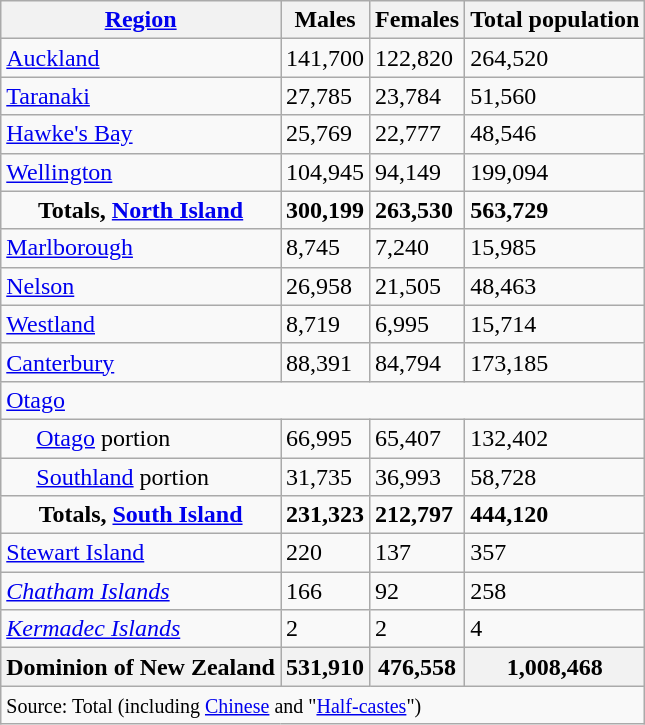<table class="wikitable" style="text-align:left">
<tr>
<th><a href='#'>Region</a></th>
<th>Males</th>
<th>Females</th>
<th>Total population</th>
</tr>
<tr>
<td><a href='#'>Auckland</a></td>
<td>141,700</td>
<td>122,820</td>
<td>264,520</td>
</tr>
<tr>
<td><a href='#'>Taranaki</a></td>
<td>27,785</td>
<td>23,784</td>
<td>51,560</td>
</tr>
<tr>
<td><a href='#'>Hawke's Bay</a></td>
<td>25,769</td>
<td>22,777</td>
<td>48,546</td>
</tr>
<tr>
<td><a href='#'>Wellington</a></td>
<td>104,945</td>
<td>94,149</td>
<td>199,094</td>
</tr>
<tr>
<td align=center><strong>Totals, <a href='#'>North Island</a></strong></td>
<td><strong>300,199</strong></td>
<td><strong>263,530</strong></td>
<td><strong>563,729</strong></td>
</tr>
<tr>
<td><a href='#'>Marlborough</a></td>
<td>8,745</td>
<td>7,240</td>
<td>15,985</td>
</tr>
<tr>
<td><a href='#'>Nelson</a></td>
<td>26,958</td>
<td>21,505</td>
<td>48,463</td>
</tr>
<tr>
<td><a href='#'>Westland</a></td>
<td>8,719</td>
<td>6,995</td>
<td>15,714</td>
</tr>
<tr>
<td><a href='#'>Canterbury</a></td>
<td>88,391</td>
<td>84,794</td>
<td>173,185</td>
</tr>
<tr>
<td colspan="6" style="text-align:left;"><a href='#'>Otago</a></td>
</tr>
<tr>
<td align=left>     <a href='#'>Otago</a> portion</td>
<td>66,995</td>
<td>65,407</td>
<td>132,402</td>
</tr>
<tr>
<td align=left>     <a href='#'>Southland</a> portion</td>
<td>31,735</td>
<td>36,993</td>
<td>58,728</td>
</tr>
<tr>
<td align=center><strong>Totals, <a href='#'>South Island</a></strong></td>
<td><strong>231,323</strong></td>
<td><strong>212,797</strong></td>
<td><strong>444,120</strong></td>
</tr>
<tr>
<td align=left><a href='#'>Stewart Island</a></td>
<td>220</td>
<td>137</td>
<td>357</td>
</tr>
<tr>
<td align=left><em><a href='#'>Chatham Islands</a></em></td>
<td>166</td>
<td>92</td>
<td>258</td>
</tr>
<tr>
<td align=left><em><a href='#'>Kermadec Islands</a></em></td>
<td>2</td>
<td>2</td>
<td>4</td>
</tr>
<tr>
<th> Dominion of New Zealand</th>
<th>531,910</th>
<th>476,558</th>
<th>1,008,468</th>
</tr>
<tr>
<td colspan="4" style="text-align:left;"><small>Source:</small><small> Total (including <a href='#'>Chinese</a> and "<a href='#'>Half-castes</a>")</small></td>
</tr>
</table>
